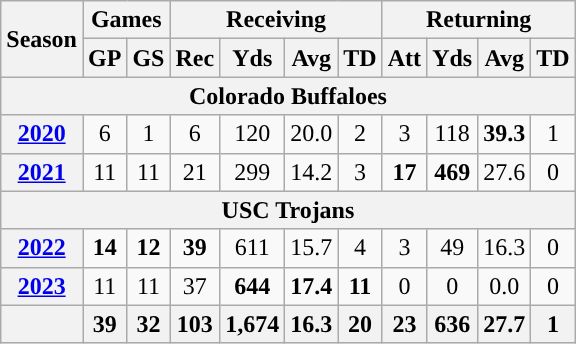<table class="wikitable" style="text-align:center;">
<tr>
<th rowspan="2">Season</th>
<th colspan="2">Games</th>
<th colspan="4">Receiving</th>
<th colspan="4">Returning</th>
</tr>
<tr>
<th>GP</th>
<th>GS</th>
<th>Rec</th>
<th>Yds</th>
<th>Avg</th>
<th>TD</th>
<th>Att</th>
<th>Yds</th>
<th>Avg</th>
<th>TD</th>
</tr>
<tr>
<th colspan="12">Colorado Buffaloes</th>
</tr>
<tr>
<th><a href='#'>2020</a></th>
<td>6</td>
<td>1</td>
<td>6</td>
<td>120</td>
<td>20.0</td>
<td>2</td>
<td>3</td>
<td>118</td>
<td><strong>39.3</strong></td>
<td>1</td>
</tr>
<tr>
<th><a href='#'>2021</a></th>
<td>11</td>
<td>11</td>
<td>21</td>
<td>299</td>
<td>14.2</td>
<td>3</td>
<td><strong>17</strong></td>
<td><strong>469</strong></td>
<td>27.6</td>
<td>0</td>
</tr>
<tr>
<th colspan="12">USC Trojans</th>
</tr>
<tr>
<th><a href='#'>2022</a></th>
<td><strong>14</strong></td>
<td><strong>12</strong></td>
<td><strong>39</strong></td>
<td>611</td>
<td>15.7</td>
<td>4</td>
<td>3</td>
<td>49</td>
<td>16.3</td>
<td>0</td>
</tr>
<tr>
<th><a href='#'>2023</a></th>
<td>11</td>
<td>11</td>
<td>37</td>
<td><strong>644</strong></td>
<td><strong>17.4</strong></td>
<td><strong>11</strong></td>
<td>0</td>
<td>0</td>
<td>0.0</td>
<td>0</td>
</tr>
<tr>
<th></th>
<th>39</th>
<th>32</th>
<th>103</th>
<th>1,674</th>
<th>16.3</th>
<th>20</th>
<th>23</th>
<th>636</th>
<th>27.7</th>
<th>1</th>
</tr>
</table>
